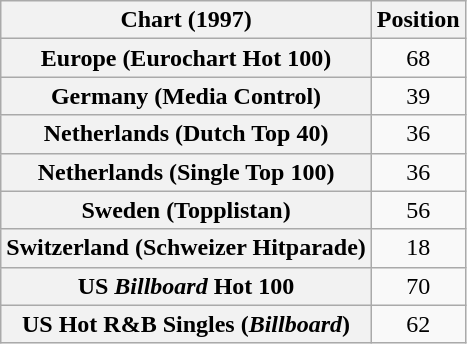<table class="wikitable sortable plainrowheaders">
<tr>
<th>Chart (1997)</th>
<th>Position</th>
</tr>
<tr>
<th scope="row">Europe (Eurochart Hot 100)</th>
<td align="center">68</td>
</tr>
<tr>
<th scope="row">Germany (Media Control)</th>
<td align="center">39</td>
</tr>
<tr>
<th scope="row">Netherlands (Dutch Top 40)</th>
<td align="center">36</td>
</tr>
<tr>
<th scope="row">Netherlands (Single Top 100)</th>
<td align="center">36</td>
</tr>
<tr>
<th scope="row">Sweden (Topplistan)</th>
<td align="center">56</td>
</tr>
<tr>
<th scope="row">Switzerland (Schweizer Hitparade)</th>
<td align="center">18</td>
</tr>
<tr>
<th scope="row">US <em>Billboard</em> Hot 100</th>
<td align="center">70</td>
</tr>
<tr>
<th scope="row">US Hot R&B Singles (<em>Billboard</em>)</th>
<td align="center">62</td>
</tr>
</table>
